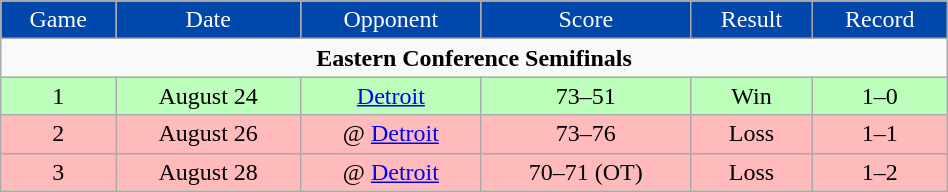<table class="wikitable" width="50%">
<tr align="center" style="background:#0047ab; color:white;">
<td>Game</td>
<td>Date</td>
<td>Opponent</td>
<td>Score</td>
<td>Result</td>
<td>Record</td>
</tr>
<tr>
<td colspan="6" align="center"><strong>Eastern Conference Semifinals</strong></td>
</tr>
<tr align="center" bgcolor="bbffbb">
<td>1</td>
<td>August 24</td>
<td><a href='#'>Detroit</a></td>
<td>73–51</td>
<td>Win</td>
<td>1–0</td>
</tr>
<tr align="center" bgcolor="ffbbbb">
<td>2</td>
<td>August 26</td>
<td>@ <a href='#'>Detroit</a></td>
<td>73–76</td>
<td>Loss</td>
<td>1–1</td>
</tr>
<tr align="center" bgcolor="ffbbbb">
<td>3</td>
<td>August 28</td>
<td>@ <a href='#'>Detroit</a></td>
<td>70–71 (OT)</td>
<td>Loss</td>
<td>1–2</td>
</tr>
</table>
